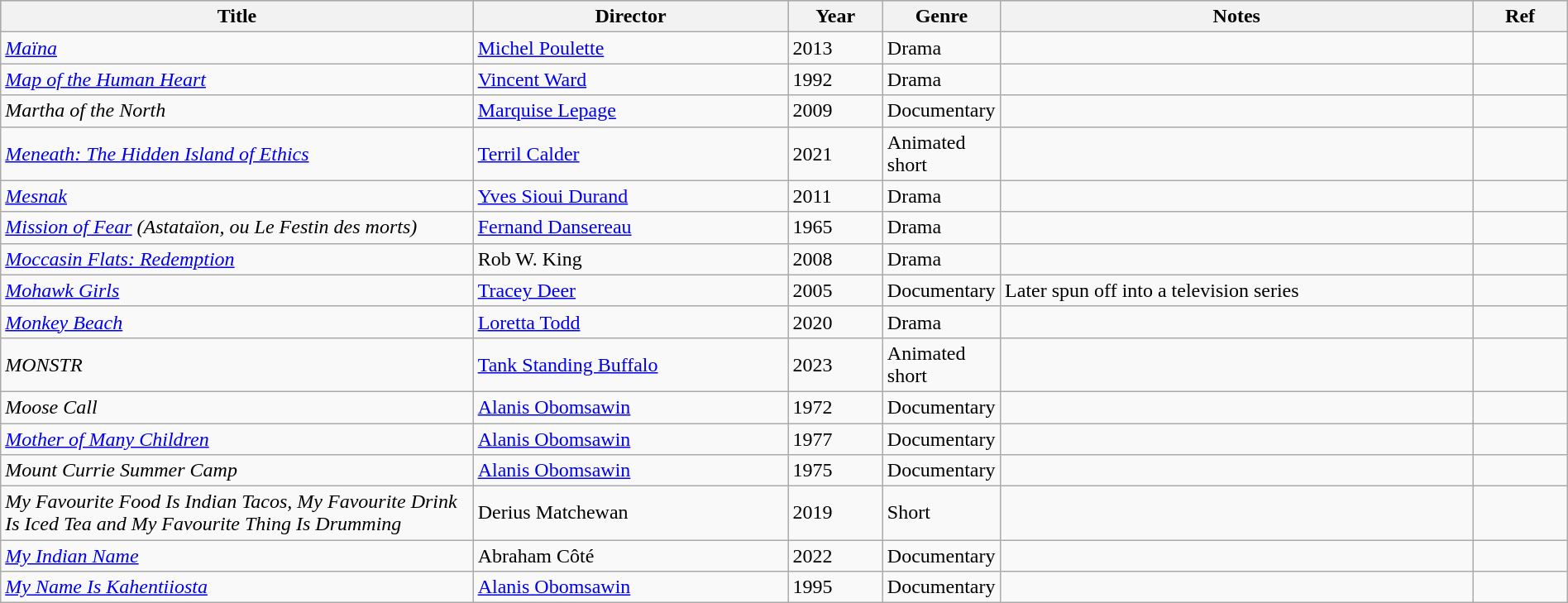<table class="wikitable sortable" style="width:100%;">
<tr style="background:#bebebe;">
<th style="width:30%;">Title</th>
<th style="width:20%;">Director</th>
<th style="width:6%;">Year</th>
<th style="width:6%;">Genre</th>
<th style="width:30%;">Notes</th>
<th style="width:6%;">Ref</th>
</tr>
<tr>
<td><em><a href='#'>Maïna</a></em></td>
<td><a href='#'>Michel Poulette</a></td>
<td>2013</td>
<td>Drama</td>
<td></td>
<td></td>
</tr>
<tr>
<td><em><a href='#'>Map of the Human Heart</a></em></td>
<td><a href='#'>Vincent Ward</a></td>
<td>1992</td>
<td>Drama</td>
<td></td>
<td></td>
</tr>
<tr>
<td><em>Martha of the North</em></td>
<td><a href='#'>Marquise Lepage</a></td>
<td>2009</td>
<td>Documentary</td>
<td></td>
<td></td>
</tr>
<tr>
<td><em><a href='#'>Meneath: The Hidden Island of Ethics</a></em></td>
<td><a href='#'>Terril Calder</a></td>
<td>2021</td>
<td>Animated short</td>
<td></td>
<td></td>
</tr>
<tr>
<td><em><a href='#'>Mesnak</a></em></td>
<td><a href='#'>Yves Sioui Durand</a></td>
<td>2011</td>
<td>Drama</td>
<td></td>
<td></td>
</tr>
<tr>
<td><em><a href='#'>Mission of Fear</a> (Astataïon, ou Le Festin des morts)</em></td>
<td><a href='#'>Fernand Dansereau</a></td>
<td>1965</td>
<td>Drama</td>
<td></td>
<td></td>
</tr>
<tr>
<td><em><a href='#'>Moccasin Flats: Redemption</a></em></td>
<td>Rob W. King</td>
<td>2008</td>
<td>Drama</td>
<td></td>
<td></td>
</tr>
<tr>
<td><em><a href='#'>Mohawk Girls</a></em></td>
<td><a href='#'>Tracey Deer</a></td>
<td>2005</td>
<td>Documentary</td>
<td>Later spun off into a television series</td>
<td></td>
</tr>
<tr>
<td><em><a href='#'>Monkey Beach</a></em></td>
<td><a href='#'>Loretta Todd</a></td>
<td>2020</td>
<td>Drama</td>
<td></td>
<td></td>
</tr>
<tr>
<td><em>MONSTR</em></td>
<td><a href='#'>Tank Standing Buffalo</a></td>
<td>2023</td>
<td>Animated short</td>
<td></td>
<td></td>
</tr>
<tr>
<td><em>Moose Call</em></td>
<td><a href='#'>Alanis Obomsawin</a></td>
<td>1972</td>
<td>Documentary</td>
<td></td>
<td></td>
</tr>
<tr>
<td><em><a href='#'>Mother of Many Children</a></em></td>
<td><a href='#'>Alanis Obomsawin</a></td>
<td>1977</td>
<td>Documentary</td>
<td></td>
<td></td>
</tr>
<tr>
<td><em>Mount Currie Summer Camp</em></td>
<td><a href='#'>Alanis Obomsawin</a></td>
<td>1975</td>
<td>Documentary</td>
<td></td>
<td></td>
</tr>
<tr>
<td><em>My Favourite Food Is Indian Tacos, My Favourite Drink Is Iced Tea and My Favourite Thing Is Drumming</em></td>
<td>Derius Matchewan</td>
<td>2019</td>
<td>Short</td>
<td></td>
<td></td>
</tr>
<tr>
<td><em><a href='#'>My Indian Name</a></em></td>
<td>Abraham Côté</td>
<td>2022</td>
<td>Documentary</td>
<td></td>
<td></td>
</tr>
<tr>
<td><em><a href='#'>My Name Is Kahentiiosta</a></em></td>
<td><a href='#'>Alanis Obomsawin</a></td>
<td>1995</td>
<td>Documentary</td>
<td></td>
<td></td>
</tr>
</table>
